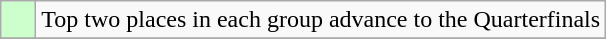<table class="wikitable">
<tr>
<td style="background: #ccffcc;">    </td>
<td>Top two places in each group advance to the Quarterfinals</td>
</tr>
<tr>
</tr>
</table>
